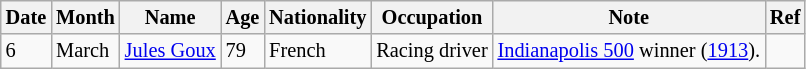<table class="wikitable" style="font-size:85%;">
<tr>
<th>Date</th>
<th>Month</th>
<th>Name</th>
<th>Age</th>
<th>Nationality</th>
<th>Occupation</th>
<th>Note</th>
<th>Ref</th>
</tr>
<tr>
<td>6</td>
<td>March</td>
<td><a href='#'>Jules Goux</a></td>
<td>79</td>
<td>French</td>
<td>Racing driver</td>
<td><a href='#'>Indianapolis 500</a> winner (<a href='#'>1913</a>).</td>
<td></td>
</tr>
</table>
